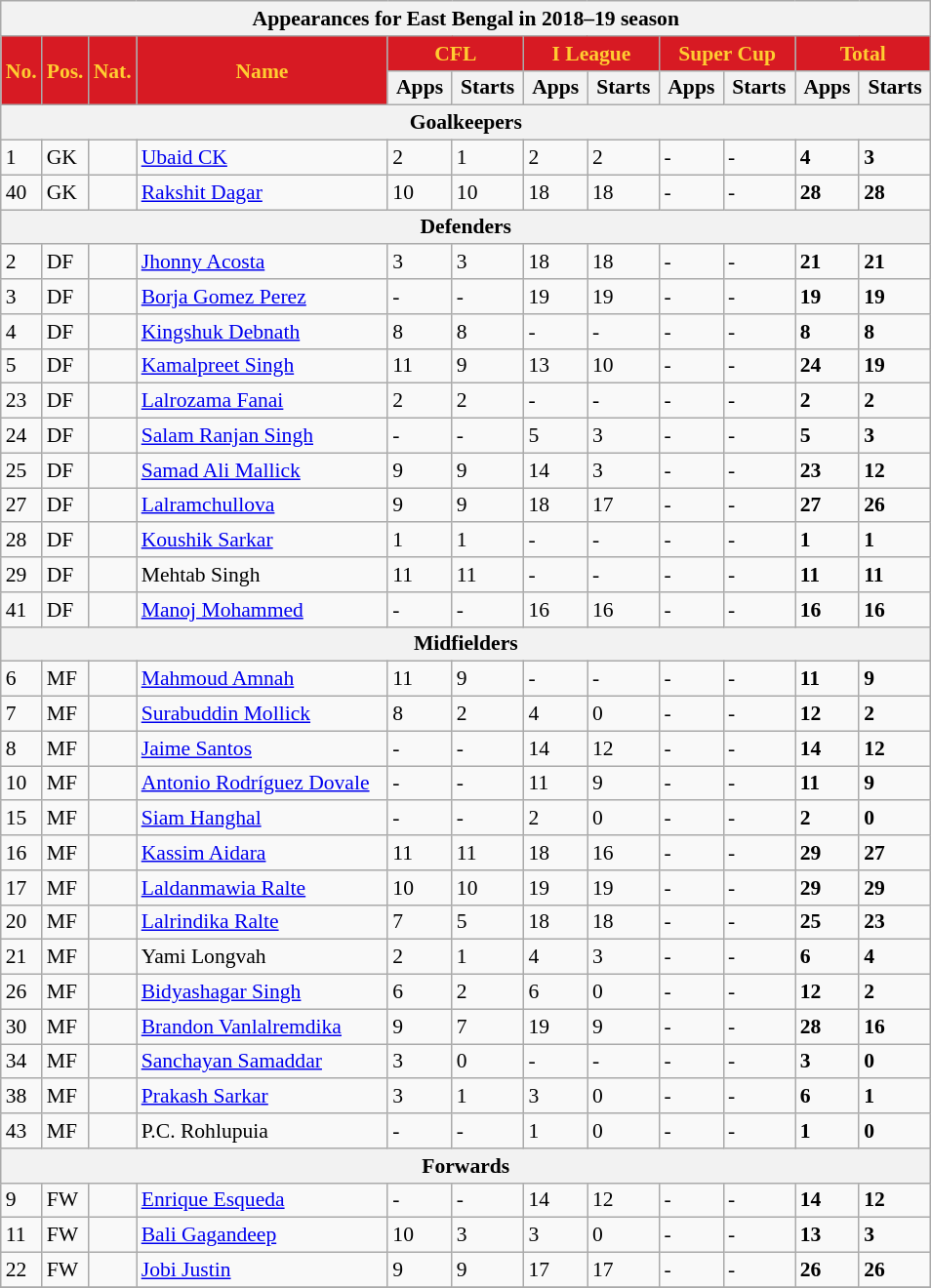<table class="wikitable" style="text-align:left; font-size:90%;">
<tr>
<th colspan="14">Appearances for East Bengal in 2018–19 season</th>
</tr>
<tr>
<th style="background:#d71a23; color:#ffcd31; text-align:center;" rowspan="2">No.</th>
<th style="background:#d71a23; color:#ffcd31; text-align:center;" rowspan="2">Pos.</th>
<th style="background:#d71a23; color:#ffcd31; text-align:center;" rowspan="2">Nat.</th>
<th style="background:#d71a23; color:#ffcd31; text-align:center; width:165px;" rowspan="2">Name</th>
<th style="background:#d71a23; color:#ffcd31; text-align:center; width:86px;" colspan="2">CFL</th>
<th style="background:#d71a23; color:#ffcd31; text-align:center; width:86px;" colspan="2">I League</th>
<th style="background:#d71a23; color:#ffcd31; text-align:center; width:86px;" colspan="2">Super Cup</th>
<th style="background:#d71a23; color:#ffcd31; text-align:center; width:86px;" colspan="2">Total</th>
</tr>
<tr>
<th>Apps</th>
<th>Starts</th>
<th>Apps</th>
<th>Starts</th>
<th>Apps</th>
<th>Starts</th>
<th>Apps</th>
<th>Starts</th>
</tr>
<tr>
<th colspan="12">Goalkeepers</th>
</tr>
<tr>
<td>1</td>
<td>GK</td>
<td></td>
<td><a href='#'>Ubaid CK</a></td>
<td>2</td>
<td>1</td>
<td>2</td>
<td>2</td>
<td>-</td>
<td>-</td>
<td><strong>4</strong></td>
<td><strong>3</strong></td>
</tr>
<tr>
<td>40</td>
<td>GK</td>
<td></td>
<td><a href='#'>Rakshit Dagar</a></td>
<td>10</td>
<td>10</td>
<td>18</td>
<td>18</td>
<td>-</td>
<td>-</td>
<td><strong>28</strong></td>
<td><strong>28</strong></td>
</tr>
<tr>
<th colspan="12">Defenders</th>
</tr>
<tr>
<td>2</td>
<td>DF</td>
<td></td>
<td><a href='#'>Jhonny Acosta</a></td>
<td>3</td>
<td>3</td>
<td>18</td>
<td>18</td>
<td>-</td>
<td>-</td>
<td><strong>21</strong></td>
<td><strong>21</strong></td>
</tr>
<tr>
<td>3</td>
<td>DF</td>
<td></td>
<td><a href='#'>Borja Gomez Perez</a></td>
<td>-</td>
<td>-</td>
<td>19</td>
<td>19</td>
<td>-</td>
<td>-</td>
<td><strong>19</strong></td>
<td><strong>19</strong></td>
</tr>
<tr>
<td>4</td>
<td>DF</td>
<td></td>
<td><a href='#'>Kingshuk Debnath</a></td>
<td>8</td>
<td>8</td>
<td>-</td>
<td>-</td>
<td>-</td>
<td>-</td>
<td><strong>8</strong></td>
<td><strong>8</strong></td>
</tr>
<tr>
<td>5</td>
<td>DF</td>
<td></td>
<td><a href='#'>Kamalpreet Singh</a></td>
<td>11</td>
<td>9</td>
<td>13</td>
<td>10</td>
<td>-</td>
<td>-</td>
<td><strong>24</strong></td>
<td><strong>19</strong></td>
</tr>
<tr>
<td>23</td>
<td>DF</td>
<td></td>
<td><a href='#'>Lalrozama Fanai</a></td>
<td>2</td>
<td>2</td>
<td>-</td>
<td>-</td>
<td>-</td>
<td>-</td>
<td><strong>2</strong></td>
<td><strong>2</strong></td>
</tr>
<tr>
<td>24</td>
<td>DF</td>
<td></td>
<td><a href='#'>Salam Ranjan Singh</a></td>
<td>-</td>
<td>-</td>
<td>5</td>
<td>3</td>
<td>-</td>
<td>-</td>
<td><strong>5</strong></td>
<td><strong>3</strong></td>
</tr>
<tr>
<td>25</td>
<td>DF</td>
<td></td>
<td><a href='#'>Samad Ali Mallick</a></td>
<td>9</td>
<td>9</td>
<td>14</td>
<td>3</td>
<td>-</td>
<td>-</td>
<td><strong>23</strong></td>
<td><strong>12</strong></td>
</tr>
<tr>
<td>27</td>
<td>DF</td>
<td></td>
<td><a href='#'>Lalramchullova</a></td>
<td>9</td>
<td>9</td>
<td>18</td>
<td>17</td>
<td>-</td>
<td>-</td>
<td><strong>27</strong></td>
<td><strong>26</strong></td>
</tr>
<tr>
<td>28</td>
<td>DF</td>
<td></td>
<td><a href='#'>Koushik Sarkar</a></td>
<td>1</td>
<td>1</td>
<td>-</td>
<td>-</td>
<td>-</td>
<td>-</td>
<td><strong>1</strong></td>
<td><strong>1</strong></td>
</tr>
<tr>
<td>29</td>
<td>DF</td>
<td></td>
<td>Mehtab Singh</td>
<td>11</td>
<td>11</td>
<td>-</td>
<td>-</td>
<td>-</td>
<td>-</td>
<td><strong>11</strong></td>
<td><strong>11</strong></td>
</tr>
<tr>
<td>41</td>
<td>DF</td>
<td></td>
<td><a href='#'>Manoj Mohammed</a></td>
<td>-</td>
<td>-</td>
<td>16</td>
<td>16</td>
<td>-</td>
<td>-</td>
<td><strong>16</strong></td>
<td><strong>16</strong></td>
</tr>
<tr>
<th colspan="12">Midfielders</th>
</tr>
<tr>
<td>6</td>
<td>MF</td>
<td></td>
<td><a href='#'>Mahmoud Amnah</a></td>
<td>11</td>
<td>9</td>
<td>-</td>
<td>-</td>
<td>-</td>
<td>-</td>
<td><strong>11</strong></td>
<td><strong>9</strong></td>
</tr>
<tr>
<td>7</td>
<td>MF</td>
<td></td>
<td><a href='#'>Surabuddin Mollick</a></td>
<td>8</td>
<td>2</td>
<td>4</td>
<td>0</td>
<td>-</td>
<td>-</td>
<td><strong>12</strong></td>
<td><strong>2</strong></td>
</tr>
<tr>
<td>8</td>
<td>MF</td>
<td></td>
<td><a href='#'>Jaime Santos</a></td>
<td>-</td>
<td>-</td>
<td>14</td>
<td>12</td>
<td>-</td>
<td>-</td>
<td><strong>14</strong></td>
<td><strong>12</strong></td>
</tr>
<tr>
<td>10</td>
<td>MF</td>
<td></td>
<td><a href='#'>Antonio Rodríguez Dovale</a></td>
<td>-</td>
<td>-</td>
<td>11</td>
<td>9</td>
<td>-</td>
<td>-</td>
<td><strong>11</strong></td>
<td><strong>9</strong></td>
</tr>
<tr>
<td>15</td>
<td>MF</td>
<td></td>
<td><a href='#'>Siam Hanghal</a></td>
<td>-</td>
<td>-</td>
<td>2</td>
<td>0</td>
<td>-</td>
<td>-</td>
<td><strong>2</strong></td>
<td><strong>0</strong></td>
</tr>
<tr>
<td>16</td>
<td>MF</td>
<td></td>
<td><a href='#'>Kassim Aidara</a></td>
<td>11</td>
<td>11</td>
<td>18</td>
<td>16</td>
<td>-</td>
<td>-</td>
<td><strong>29</strong></td>
<td><strong>27</strong></td>
</tr>
<tr>
<td>17</td>
<td>MF</td>
<td></td>
<td><a href='#'>Laldanmawia Ralte</a></td>
<td>10</td>
<td>10</td>
<td>19</td>
<td>19</td>
<td>-</td>
<td>-</td>
<td><strong>29</strong></td>
<td><strong>29</strong></td>
</tr>
<tr>
<td>20</td>
<td>MF</td>
<td></td>
<td><a href='#'>Lalrindika Ralte</a></td>
<td>7</td>
<td>5</td>
<td>18</td>
<td>18</td>
<td>-</td>
<td>-</td>
<td><strong>25</strong></td>
<td><strong>23</strong></td>
</tr>
<tr>
<td>21</td>
<td>MF</td>
<td></td>
<td>Yami Longvah</td>
<td>2</td>
<td>1</td>
<td>4</td>
<td>3</td>
<td>-</td>
<td>-</td>
<td><strong>6</strong></td>
<td><strong>4</strong></td>
</tr>
<tr>
<td>26</td>
<td>MF</td>
<td></td>
<td><a href='#'>Bidyashagar Singh</a></td>
<td>6</td>
<td>2</td>
<td>6</td>
<td>0</td>
<td>-</td>
<td>-</td>
<td><strong>12</strong></td>
<td><strong>2</strong></td>
</tr>
<tr>
<td>30</td>
<td>MF</td>
<td></td>
<td><a href='#'>Brandon Vanlalremdika</a></td>
<td>9</td>
<td>7</td>
<td>19</td>
<td>9</td>
<td>-</td>
<td>-</td>
<td><strong>28</strong></td>
<td><strong>16</strong></td>
</tr>
<tr>
<td>34</td>
<td>MF</td>
<td></td>
<td><a href='#'>Sanchayan Samaddar</a></td>
<td>3</td>
<td>0</td>
<td>-</td>
<td>-</td>
<td>-</td>
<td>-</td>
<td><strong>3</strong></td>
<td><strong>0</strong></td>
</tr>
<tr>
<td>38</td>
<td>MF</td>
<td></td>
<td><a href='#'>Prakash Sarkar</a></td>
<td>3</td>
<td>1</td>
<td>3</td>
<td>0</td>
<td>-</td>
<td>-</td>
<td><strong>6</strong></td>
<td><strong>1</strong></td>
</tr>
<tr>
<td>43</td>
<td>MF</td>
<td></td>
<td>P.C. Rohlupuia</td>
<td>-</td>
<td>-</td>
<td>1</td>
<td>0</td>
<td>-</td>
<td>-</td>
<td><strong>1</strong></td>
<td><strong>0</strong></td>
</tr>
<tr>
<th colspan="12">Forwards</th>
</tr>
<tr>
<td>9</td>
<td>FW</td>
<td></td>
<td><a href='#'>Enrique Esqueda</a></td>
<td>-</td>
<td>-</td>
<td>14</td>
<td>12</td>
<td>-</td>
<td>-</td>
<td><strong>14</strong></td>
<td><strong>12</strong></td>
</tr>
<tr>
<td>11</td>
<td>FW</td>
<td></td>
<td><a href='#'>Bali Gagandeep</a></td>
<td>10</td>
<td>3</td>
<td>3</td>
<td>0</td>
<td>-</td>
<td>-</td>
<td><strong>13</strong></td>
<td><strong>3</strong></td>
</tr>
<tr>
<td>22</td>
<td>FW</td>
<td></td>
<td><a href='#'>Jobi Justin</a></td>
<td>9</td>
<td>9</td>
<td>17</td>
<td>17</td>
<td>-</td>
<td>-</td>
<td><strong>26</strong></td>
<td><strong>26</strong></td>
</tr>
<tr>
</tr>
</table>
